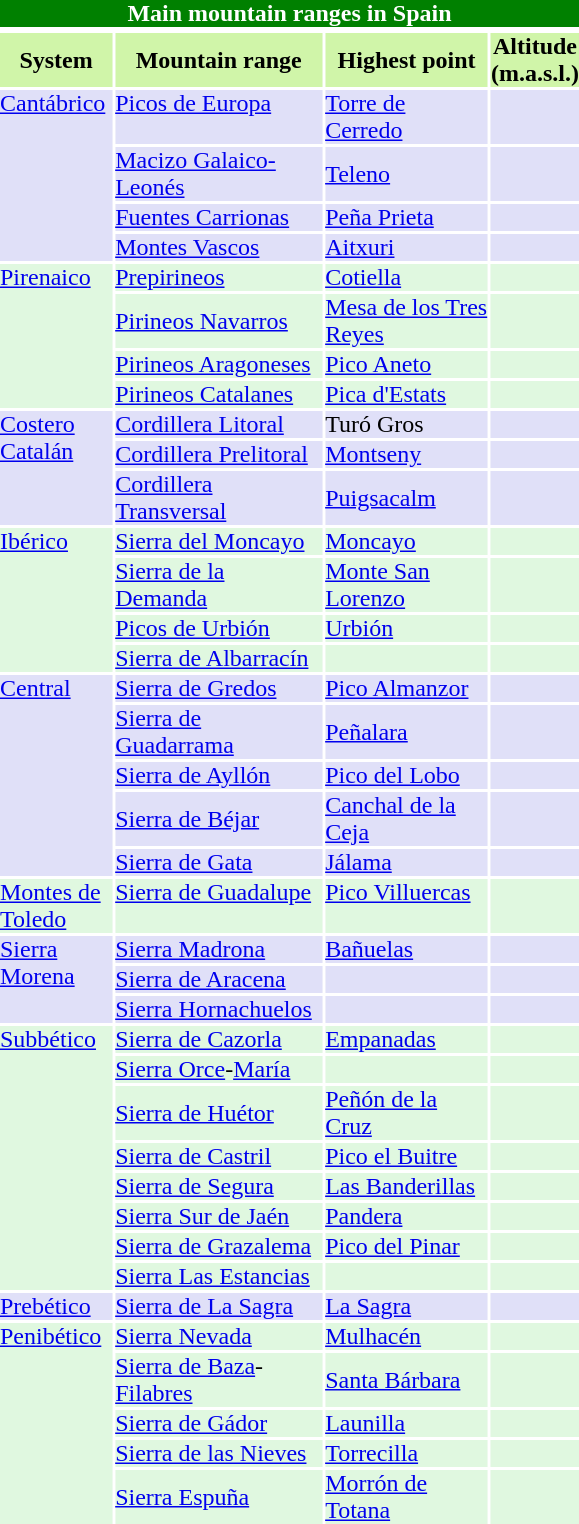<table class="toc" cellpadding="0" cellspacing="2" width="390px" style="float:right; margin: 0.5em 0.5em 0.5em 1em; padding: 0.5e text- align:left;clear:all; margin- left:10px; font- size:90%">
<tr>
<td colspan="4" style="background:#black; color:white;" align="center" bgcolor="green"><strong>Main mountain ranges in Spain</strong></td>
</tr>
<tr>
<td colspan="4" align="center"></td>
</tr>
<tr style="background:#D0F5A9;" align="center">
<th width="75">System</th>
<th width="140">Mountain range</th>
<th width="110">Highest point</th>
<th width="40">Altitude (m.a.s.l.)</th>
</tr>
<tr valign="top" bgcolor="#E0E0F8">
<td rowspan="4"><a href='#'>Cantábrico</a></td>
<td><a href='#'>Picos de Europa</a></td>
<td><a href='#'>Torre de Cerredo</a></td>
<td align="center"></td>
</tr>
<tr bgcolor="#E0E0F8">
<td><a href='#'>Macizo Galaico-Leonés</a></td>
<td><a href='#'>Teleno</a></td>
<td align="center"></td>
</tr>
<tr bgcolor="#E0E0F8 ">
<td><a href='#'>Fuentes Carrionas</a></td>
<td><a href='#'>Peña Prieta</a></td>
<td align="center"></td>
</tr>
<tr bgcolor="#E0E0F8 ">
<td><a href='#'>Montes Vascos</a></td>
<td><a href='#'>Aitxuri</a></td>
<td align="center"></td>
</tr>
<tr bgcolor="#E0F8E0" valign="top">
<td rowspan="4"><a href='#'>Pirenaico</a></td>
<td><a href='#'>Prepirineos</a></td>
<td><a href='#'>Cotiella</a></td>
<td align="center"></td>
</tr>
<tr bgcolor="#E0F8E0">
<td><a href='#'>Pirineos Navarros</a></td>
<td><a href='#'>Mesa de los Tres Reyes</a></td>
<td align="center"></td>
</tr>
<tr bgcolor="#E0F8E0">
<td><a href='#'>Pirineos Aragoneses</a></td>
<td><a href='#'>Pico Aneto</a></td>
<td align="center"></td>
</tr>
<tr bgcolor="#E0F8E0">
<td><a href='#'>Pirineos Catalanes</a></td>
<td><a href='#'>Pica d'Estats</a></td>
<td align="center"></td>
</tr>
<tr bgcolor="#E0E0F8" valign="top">
<td rowspan="3"><a href='#'>Costero Catalán</a></td>
<td><a href='#'>Cordillera Litoral</a></td>
<td>Turó Gros</td>
<td align="center"></td>
</tr>
<tr bgcolor="#E0E0F8">
<td><a href='#'>Cordillera Prelitoral</a></td>
<td><a href='#'>Montseny</a></td>
<td align="center"></td>
</tr>
<tr bgcolor="#E0E0F8">
<td><a href='#'>Cordillera Transversal</a></td>
<td><a href='#'>Puigsacalm</a></td>
<td align="center"></td>
</tr>
<tr bgcolor="#E0F8E0" valign="top">
<td rowspan="4"><a href='#'>Ibérico</a></td>
<td><a href='#'>Sierra del Moncayo</a></td>
<td><a href='#'>Moncayo</a></td>
<td align="center"></td>
</tr>
<tr bgcolor="#E0F8E0">
<td><a href='#'>Sierra de la Demanda</a></td>
<td><a href='#'>Monte San Lorenzo</a></td>
<td align="center"></td>
</tr>
<tr bgcolor="#E0F8E0">
<td><a href='#'>Picos de Urbión</a></td>
<td><a href='#'>Urbión</a></td>
<td align="center"></td>
</tr>
<tr bgcolor="#E0F8E0">
<td><a href='#'>Sierra de Albarracín</a></td>
<td></td>
<td align="center"></td>
</tr>
<tr bgcolor="#E0E0F8" valign="top">
<td rowspan="5"><a href='#'>Central</a></td>
<td><a href='#'>Sierra de Gredos</a></td>
<td><a href='#'>Pico Almanzor</a></td>
<td align="center"></td>
</tr>
<tr bgcolor="#E0E0F8">
<td><a href='#'>Sierra de Guadarrama</a></td>
<td><a href='#'>Peñalara</a></td>
<td align="center"></td>
</tr>
<tr bgcolor="#E0E0F8">
<td><a href='#'>Sierra de Ayllón</a></td>
<td><a href='#'>Pico del Lobo</a></td>
<td align="center"></td>
</tr>
<tr bgcolor="#E0E0F8">
<td><a href='#'>Sierra de Béjar</a></td>
<td><a href='#'>Canchal de la Ceja</a></td>
<td align="center"></td>
</tr>
<tr bgcolor="#E0E0F8">
<td><a href='#'>Sierra de Gata</a></td>
<td><a href='#'>Jálama</a></td>
<td align="center"></td>
</tr>
<tr valign="top" bgcolor="#E0F8E0">
<td><a href='#'>Montes de Toledo</a></td>
<td><a href='#'>Sierra de Guadalupe</a></td>
<td><a href='#'>Pico Villuercas</a></td>
<td align="center"></td>
</tr>
<tr bgcolor="#E0E0F8" valign="top">
<td rowspan="3"><a href='#'>Sierra Morena</a></td>
<td><a href='#'>Sierra Madrona</a></td>
<td><a href='#'>Bañuelas</a></td>
<td align="center"></td>
</tr>
<tr bgcolor="#E0E0F8">
<td><a href='#'>Sierra de Aracena</a></td>
<td></td>
<td align="center"></td>
</tr>
<tr bgcolor="#E0E0F8">
<td><a href='#'>Sierra Hornachuelos</a></td>
<td></td>
<td align="center"></td>
</tr>
<tr bgcolor="#E0F8E0" valign="top">
<td rowspan="8"><a href='#'>Subbético</a></td>
<td><a href='#'>Sierra de Cazorla</a></td>
<td><a href='#'>Empanadas</a></td>
<td align="center"></td>
</tr>
<tr bgcolor="#E0F8E0">
<td><a href='#'>Sierra Orce</a>-<a href='#'>María</a></td>
<td></td>
<td align="center"></td>
</tr>
<tr bgcolor="#E0F8E0">
<td><a href='#'>Sierra de Huétor</a></td>
<td><a href='#'>Peñón de la Cruz</a></td>
<td align="center"></td>
</tr>
<tr bgcolor="#E0F8E0">
<td><a href='#'>Sierra de Castril</a></td>
<td><a href='#'>Pico el Buitre</a></td>
<td align="center"></td>
</tr>
<tr bgcolor="#E0F8E0">
<td><a href='#'>Sierra de Segura</a></td>
<td><a href='#'>Las Banderillas</a></td>
<td align="center"></td>
</tr>
<tr bgcolor="#E0F8E0">
<td><a href='#'>Sierra Sur de Jaén</a></td>
<td><a href='#'>Pandera</a></td>
<td align="center"></td>
</tr>
<tr bgcolor="#E0F8E0">
<td><a href='#'>Sierra de Grazalema</a></td>
<td><a href='#'>Pico del Pinar</a></td>
<td align="center"></td>
</tr>
<tr bgcolor="#E0F8E0">
<td><a href='#'>Sierra Las Estancias</a></td>
<td></td>
<td align="center"></td>
</tr>
<tr bgcolor="#E0E0F8" valign="top">
<td><a href='#'>Prebético</a></td>
<td><a href='#'>Sierra de La Sagra</a></td>
<td><a href='#'>La Sagra</a></td>
<td align="center"></td>
</tr>
<tr bgcolor="#E0F8E0" valign="top">
<td rowspan="5"><a href='#'>Penibético</a></td>
<td><a href='#'>Sierra Nevada</a></td>
<td><a href='#'>Mulhacén</a></td>
<td align="center"></td>
</tr>
<tr bgcolor="#E0F8E0">
<td><a href='#'>Sierra de Baza</a>-<a href='#'>Filabres</a></td>
<td><a href='#'>Santa Bárbara</a></td>
<td align="center"></td>
</tr>
<tr bgcolor="#E0F8E0">
<td><a href='#'>Sierra de Gádor</a></td>
<td><a href='#'>Launilla</a></td>
<td align="center"></td>
</tr>
<tr bgcolor="#E0F8E0">
<td><a href='#'>Sierra de las Nieves</a></td>
<td><a href='#'>Torrecilla</a></td>
<td align="center"></td>
</tr>
<tr bgcolor="#E0F8E0">
<td><a href='#'>Sierra Espuña</a></td>
<td><a href='#'>Morrón de Totana</a></td>
<td align="center"></td>
</tr>
</table>
